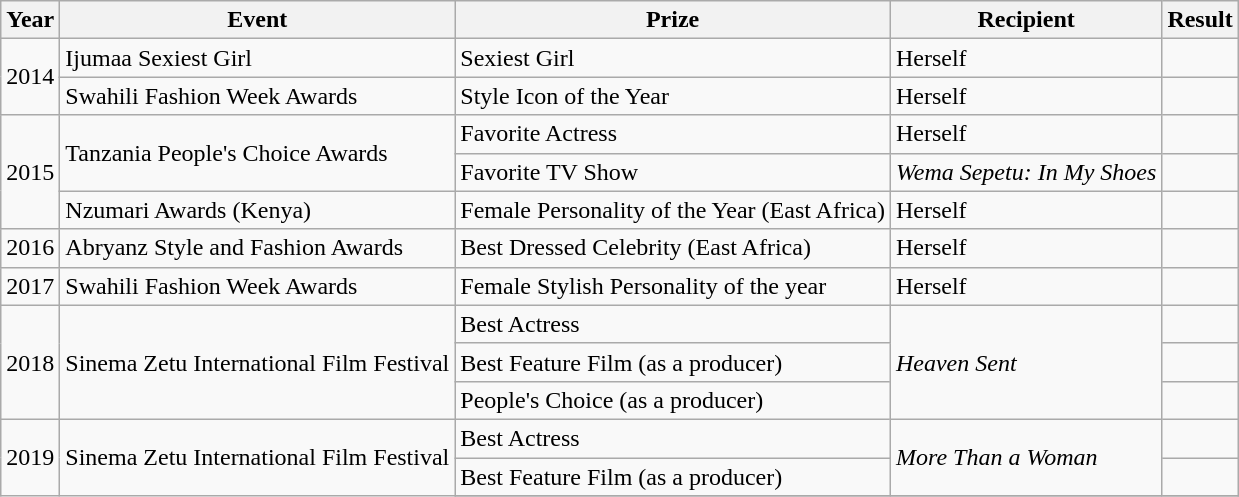<table class="wikitable">
<tr>
<th>Year</th>
<th>Event</th>
<th>Prize</th>
<th>Recipient</th>
<th>Result</th>
</tr>
<tr>
<td rowspan=2>2014</td>
<td>Ijumaa Sexiest Girl</td>
<td>Sexiest Girl</td>
<td>Herself</td>
<td></td>
</tr>
<tr>
<td>Swahili Fashion Week Awards</td>
<td>Style Icon of the Year</td>
<td>Herself</td>
<td></td>
</tr>
<tr>
<td rowspan=3>2015</td>
<td rowspan=2>Tanzania People's Choice Awards</td>
<td>Favorite Actress</td>
<td>Herself</td>
<td></td>
</tr>
<tr>
<td>Favorite TV Show</td>
<td><em>Wema Sepetu: In My Shoes</em></td>
<td></td>
</tr>
<tr>
<td>Nzumari Awards (Kenya)</td>
<td>Female Personality of the Year (East Africa)</td>
<td>Herself</td>
<td></td>
</tr>
<tr>
<td>2016</td>
<td>Abryanz Style and Fashion Awards</td>
<td>Best Dressed Celebrity (East Africa)</td>
<td>Herself</td>
<td></td>
</tr>
<tr>
<td>2017</td>
<td>Swahili Fashion Week Awards</td>
<td>Female Stylish Personality of the year</td>
<td>Herself</td>
<td></td>
</tr>
<tr>
<td rowspan=3>2018</td>
<td rowspan=3>Sinema Zetu International Film Festival</td>
<td>Best Actress</td>
<td rowspan=3><em>Heaven Sent</em></td>
<td></td>
</tr>
<tr>
<td>Best Feature Film (as a producer)</td>
<td></td>
</tr>
<tr>
<td>People's Choice (as a producer)</td>
<td></td>
</tr>
<tr>
<td rowspan=3>2019</td>
<td rowspan=3>Sinema Zetu International Film Festival</td>
<td>Best Actress</td>
<td rowspan=2><em>More Than a Woman</em></td>
<td></td>
</tr>
<tr>
<td>Best Feature Film (as a producer)</td>
<td></td>
</tr>
<tr>
</tr>
</table>
